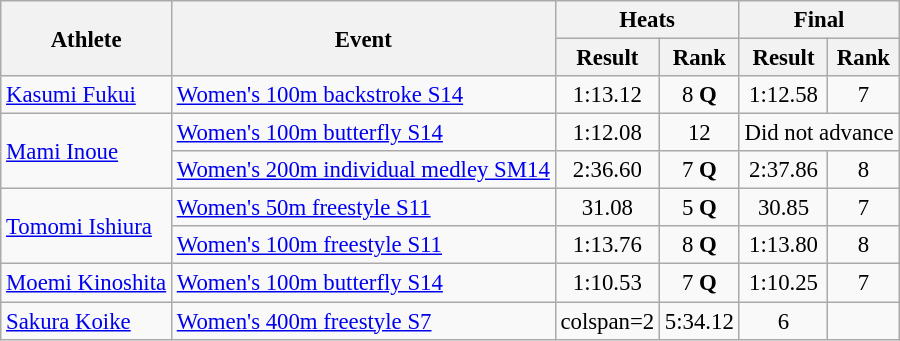<table class=wikitable style="font-size:95%">
<tr>
<th rowspan="2">Athlete</th>
<th rowspan="2">Event</th>
<th colspan="2">Heats</th>
<th colspan="2">Final</th>
</tr>
<tr>
<th>Result</th>
<th>Rank</th>
<th>Result</th>
<th>Rank</th>
</tr>
<tr align=center>
<td align=left><a href='#'>Kasumi Fukui</a></td>
<td align=left><a href='#'>Women's 100m backstroke S14</a></td>
<td>1:13.12</td>
<td>8 <strong>Q</strong></td>
<td>1:12.58</td>
<td>7</td>
</tr>
<tr align=center>
<td align=left rowspan=2><a href='#'>Mami Inoue</a></td>
<td align=left><a href='#'>Women's 100m butterfly S14</a></td>
<td>1:12.08</td>
<td>12</td>
<td colspan=2>Did not advance</td>
</tr>
<tr align=center>
<td align=left><a href='#'>Women's 200m individual medley SM14</a></td>
<td>2:36.60</td>
<td>7 <strong>Q</strong></td>
<td>2:37.86</td>
<td>8</td>
</tr>
<tr align=center>
<td align=left rowspan=2><a href='#'>Tomomi Ishiura</a></td>
<td align=left><a href='#'>Women's 50m freestyle S11</a></td>
<td>31.08</td>
<td>5 <strong>Q</strong></td>
<td>30.85</td>
<td>7</td>
</tr>
<tr align=center>
<td align=left><a href='#'>Women's 100m freestyle S11</a></td>
<td>1:13.76</td>
<td>8 <strong>Q</strong></td>
<td>1:13.80</td>
<td>8</td>
</tr>
<tr align=center>
<td align=left><a href='#'>Moemi Kinoshita</a></td>
<td align=left><a href='#'>Women's 100m butterfly S14</a></td>
<td>1:10.53</td>
<td>7 <strong>Q</strong></td>
<td>1:10.25</td>
<td>7</td>
</tr>
<tr align=center>
<td align=left><a href='#'>Sakura Koike</a></td>
<td align=left><a href='#'>Women's 400m freestyle S7</a></td>
<td>colspan=2 </td>
<td>5:34.12</td>
<td>6</td>
</tr>
</table>
